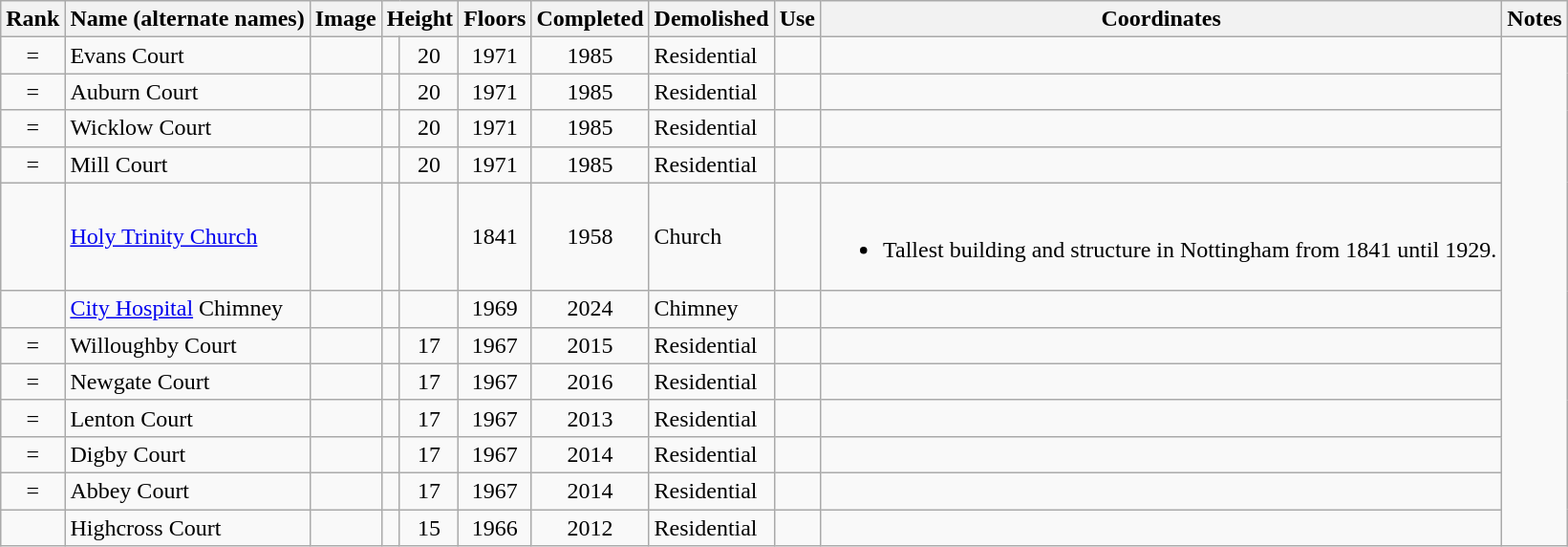<table class="wikitable sortable">
<tr>
<th>Rank</th>
<th>Name (alternate names)</th>
<th class="unsortable">Image</th>
<th colspan=2>Height</th>
<th>Floors</th>
<th>Completed</th>
<th>Demolished</th>
<th>Use</th>
<th>Coordinates</th>
<th class="unsortable">Notes</th>
</tr>
<tr>
<td align=center>=</td>
<td>Evans Court</td>
<td> </td>
<td></td>
<td align=center>20</td>
<td align=center>1971</td>
<td align=center>1985</td>
<td align=centre>Residential</td>
<td align=center></td>
<td></td>
</tr>
<tr>
<td align=center>=</td>
<td>Auburn Court</td>
<td> </td>
<td></td>
<td align=center>20</td>
<td align=center>1971</td>
<td align=center>1985</td>
<td align=centre>Residential</td>
<td align=center></td>
<td></td>
</tr>
<tr>
<td align=center>=</td>
<td>Wicklow Court</td>
<td> </td>
<td></td>
<td align=center>20</td>
<td align=center>1971</td>
<td align=center>1985</td>
<td align=centre>Residential</td>
<td align=center></td>
<td></td>
</tr>
<tr>
<td align=center>=</td>
<td>Mill Court</td>
<td> </td>
<td></td>
<td align=center>20</td>
<td align=center>1971</td>
<td align=center>1985</td>
<td align=centre>Residential</td>
<td align=center></td>
<td></td>
</tr>
<tr>
<td align=center></td>
<td><a href='#'>Holy Trinity Church</a></td>
<td></td>
<td></td>
<td align=center></td>
<td align=center>1841</td>
<td align=center>1958</td>
<td align=centre>Church</td>
<td align=center></td>
<td><br><ul><li>Tallest building and structure in Nottingham from 1841 until 1929.</li></ul></td>
</tr>
<tr>
<td align=center></td>
<td><a href='#'>City Hospital</a> Chimney</td>
<td></td>
<td></td>
<td align=center></td>
<td align="center">1969</td>
<td align="center">2024</td>
<td align="centre">Chimney</td>
<td align="center"></td>
<td></td>
</tr>
<tr>
<td align=center>=</td>
<td>Willoughby Court</td>
<td></td>
<td></td>
<td align=center>17</td>
<td align=center>1967</td>
<td align=center>2015</td>
<td>Residential</td>
<td align=center></td>
<td></td>
</tr>
<tr>
<td align=center>=</td>
<td>Newgate Court</td>
<td></td>
<td></td>
<td align=center>17</td>
<td align=center>1967</td>
<td align=center>2016</td>
<td align=centre>Residential</td>
<td align=center></td>
<td></td>
</tr>
<tr>
<td align=center>=</td>
<td>Lenton Court</td>
<td></td>
<td></td>
<td align=center>17</td>
<td align=center>1967</td>
<td align=center>2013</td>
<td align=centre>Residential</td>
<td align=center></td>
<td></td>
</tr>
<tr>
<td align=center>=</td>
<td>Digby Court</td>
<td></td>
<td></td>
<td align=center>17</td>
<td align=center>1967</td>
<td align=center>2014</td>
<td align=centre>Residential</td>
<td align=center></td>
<td></td>
</tr>
<tr>
<td align=center>=</td>
<td>Abbey Court</td>
<td></td>
<td></td>
<td align=center>17</td>
<td align=center>1967</td>
<td align=center>2014</td>
<td align=centre>Residential</td>
<td align=center></td>
<td></td>
</tr>
<tr>
<td align=center></td>
<td>Highcross Court</td>
<td> </td>
<td></td>
<td align=center>15</td>
<td align=center>1966</td>
<td align=center>2012</td>
<td align=centre>Residential</td>
<td align=center></td>
<td></td>
</tr>
</table>
